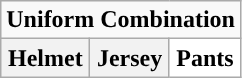<table class="wikitable">
<tr>
<td align="center" Colspan="3"><strong>Uniform Combination</strong></td>
</tr>
<tr align="center">
<th>Helmet</th>
<th>Jersey</th>
<th style="background:#FFFFFF;">Pants</th>
</tr>
</table>
